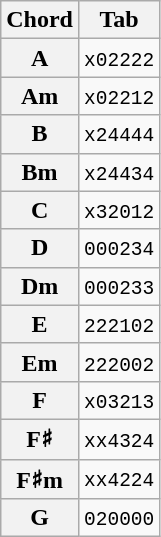<table class="wikitable">
<tr>
<th>Chord</th>
<th>Tab</th>
</tr>
<tr>
<th>A</th>
<td><code>x02222</code></td>
</tr>
<tr>
<th>Am</th>
<td><code>x02212</code></td>
</tr>
<tr>
<th>B</th>
<td><code>x24444</code></td>
</tr>
<tr>
<th>Bm</th>
<td><code>x24434</code></td>
</tr>
<tr>
<th>C</th>
<td><code>x32012</code></td>
</tr>
<tr>
<th>D</th>
<td><code>000234</code></td>
</tr>
<tr>
<th>Dm</th>
<td><code>000233</code></td>
</tr>
<tr>
<th>E</th>
<td><code>222102</code></td>
</tr>
<tr>
<th>Em</th>
<td><code>222002</code></td>
</tr>
<tr>
<th>F</th>
<td><code>x03213</code></td>
</tr>
<tr>
<th>F♯</th>
<td><code>xx4324</code></td>
</tr>
<tr>
<th>F♯m</th>
<td><code>xx4224</code></td>
</tr>
<tr>
<th>G</th>
<td><code>020000</code></td>
</tr>
</table>
